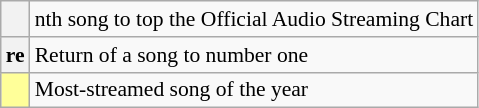<table class="wikitable plainrowheaders sortable" style="font-size:90%;">
<tr>
<th scope=col></th>
<td>nth song to top the Official Audio Streaming Chart</td>
</tr>
<tr>
<th scope=row style="text-align:center;">re</th>
<td>Return of a song to number one</td>
</tr>
<tr>
<td style="background:#ff9; text-align:center;"></td>
<td>Most-streamed song of the year</td>
</tr>
</table>
